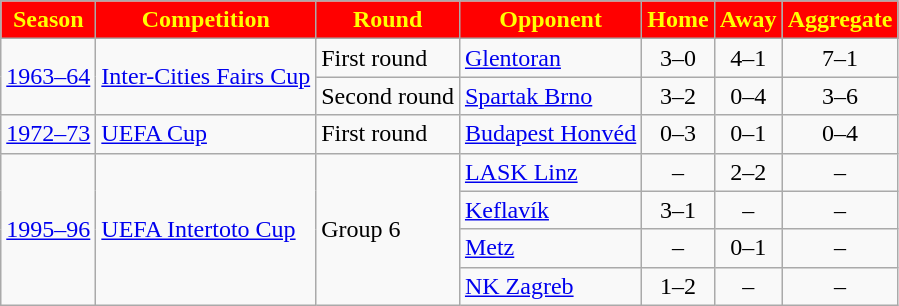<table class="wikitable">
<tr>
<th style="background:red; color:yellow;" scope="col">Season</th>
<th style="background:red; color:yellow;" scope="col">Competition</th>
<th style="background:red; color:yellow;" scope="col">Round</th>
<th style="background:red; color:yellow;" scope="col">Opponent</th>
<th style="background:red; color:yellow;" scope="col">Home</th>
<th style="background:red; color:yellow;" scope="col">Away</th>
<th style="background:red; color:yellow;" scope="col">Aggregate</th>
</tr>
<tr>
<td rowspan=2><a href='#'>1963–64</a></td>
<td rowspan=2><a href='#'>Inter-Cities Fairs Cup</a></td>
<td>First round</td>
<td> <a href='#'>Glentoran</a></td>
<td style="text-align:center;">3–0</td>
<td style="text-align:center;">4–1</td>
<td style="text-align:center;">7–1</td>
</tr>
<tr>
<td>Second round</td>
<td> <a href='#'>Spartak Brno</a></td>
<td style="text-align:center;">3–2</td>
<td style="text-align:center;">0–4</td>
<td style="text-align:center;">3–6</td>
</tr>
<tr>
<td><a href='#'>1972–73</a></td>
<td><a href='#'>UEFA Cup</a></td>
<td>First round</td>
<td> <a href='#'>Budapest Honvéd</a></td>
<td style="text-align:center;">0–3</td>
<td style="text-align:center;">0–1</td>
<td style="text-align:center;">0–4</td>
</tr>
<tr>
<td rowspan=4><a href='#'>1995–96</a></td>
<td rowspan=4><a href='#'>UEFA Intertoto Cup</a></td>
<td rowspan=4>Group 6</td>
<td> <a href='#'>LASK Linz</a></td>
<td style="text-align:center;">–</td>
<td style="text-align:center;">2–2</td>
<td style="text-align:center;">–</td>
</tr>
<tr>
<td> <a href='#'>Keflavík</a></td>
<td style="text-align:center;">3–1</td>
<td style="text-align:center;">–</td>
<td style="text-align:center;">–</td>
</tr>
<tr>
<td> <a href='#'>Metz</a></td>
<td style="text-align:center;">–</td>
<td style="text-align:center;">0–1</td>
<td style="text-align:center;">–</td>
</tr>
<tr>
<td> <a href='#'>NK Zagreb</a></td>
<td style="text-align:center;">1–2</td>
<td style="text-align:center;">–</td>
<td style="text-align:center;">–</td>
</tr>
</table>
